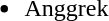<table width="1000">
<tr>
<td><br><ul><li>Anggrek</li></ul></td>
</tr>
</table>
